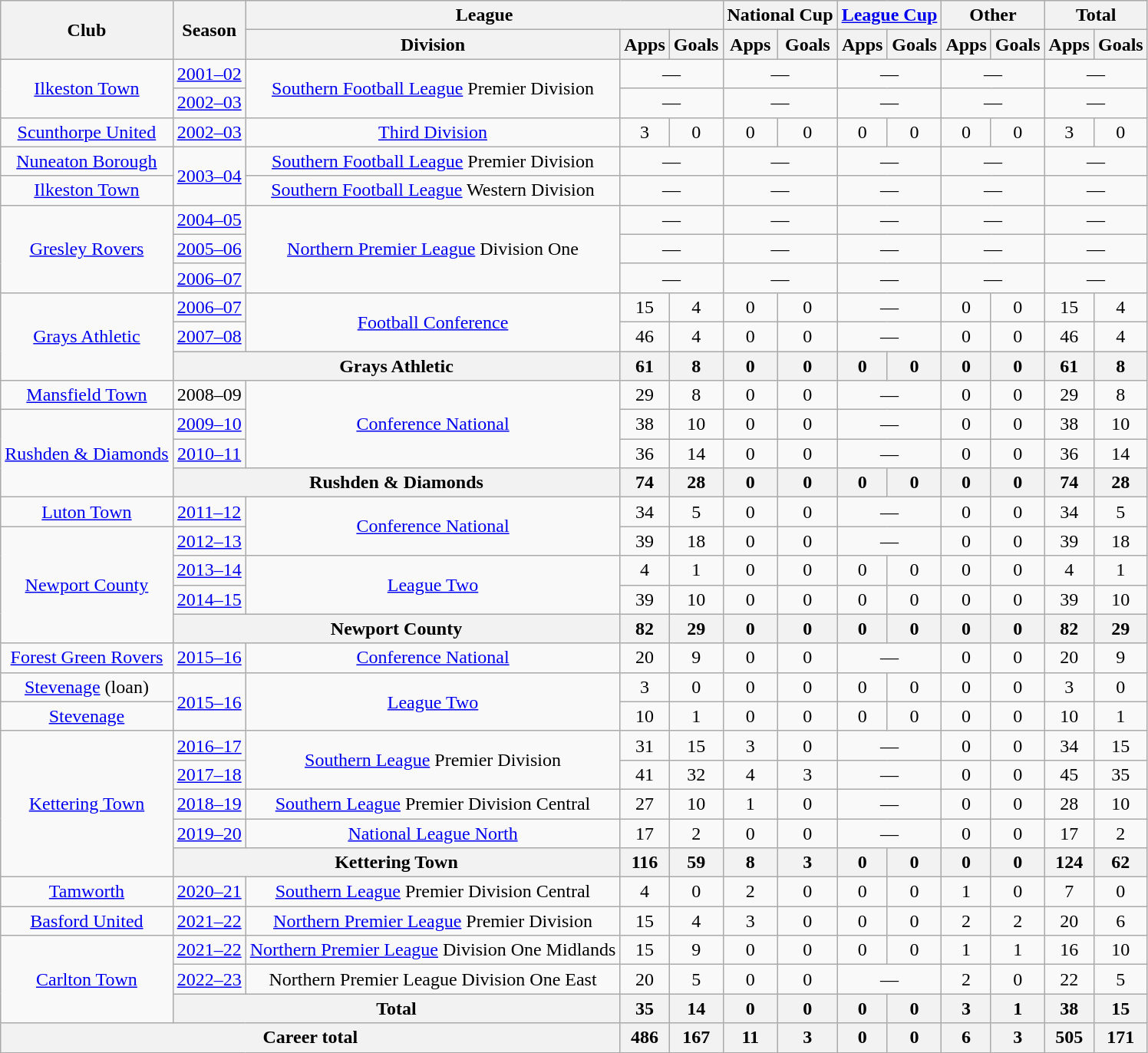<table class="wikitable" style="text-align:center">
<tr>
<th rowspan="2">Club</th>
<th rowspan="2">Season</th>
<th colspan="3">League</th>
<th colspan="2">National Cup</th>
<th colspan="2"><a href='#'>League Cup</a></th>
<th colspan="2">Other</th>
<th colspan="2">Total</th>
</tr>
<tr>
<th>Division</th>
<th>Apps</th>
<th>Goals</th>
<th>Apps</th>
<th>Goals</th>
<th>Apps</th>
<th>Goals</th>
<th>Apps</th>
<th>Goals</th>
<th>Apps</th>
<th>Goals</th>
</tr>
<tr>
<td rowspan="2"><a href='#'>Ilkeston Town</a></td>
<td><a href='#'>2001–02</a></td>
<td rowspan="2"><a href='#'>Southern Football League</a> Premier Division</td>
<td colspan="2">—</td>
<td colspan="2">—</td>
<td colspan="2">—</td>
<td colspan="2">—</td>
<td colspan="2">—</td>
</tr>
<tr>
<td><a href='#'>2002–03</a></td>
<td colspan="2">—</td>
<td colspan="2">—</td>
<td colspan="2">—</td>
<td colspan="2">—</td>
<td colspan="2">—</td>
</tr>
<tr>
<td><a href='#'>Scunthorpe United</a></td>
<td><a href='#'>2002–03</a></td>
<td><a href='#'>Third Division</a></td>
<td>3</td>
<td>0</td>
<td>0</td>
<td>0</td>
<td>0</td>
<td>0</td>
<td>0</td>
<td>0</td>
<td>3</td>
<td>0</td>
</tr>
<tr>
<td><a href='#'>Nuneaton Borough</a></td>
<td rowspan="2"><a href='#'>2003–04</a></td>
<td><a href='#'>Southern Football League</a> Premier Division</td>
<td colspan="2">—</td>
<td colspan="2">—</td>
<td colspan="2">—</td>
<td colspan="2">—</td>
<td colspan="2">—</td>
</tr>
<tr>
<td><a href='#'>Ilkeston Town</a></td>
<td><a href='#'>Southern Football League</a> Western Division</td>
<td colspan="2">—</td>
<td colspan="2">—</td>
<td colspan="2">—</td>
<td colspan="2">—</td>
<td colspan="2">—</td>
</tr>
<tr>
<td rowspan="3"><a href='#'>Gresley Rovers</a></td>
<td><a href='#'>2004–05</a></td>
<td rowspan="3"><a href='#'>Northern Premier League</a> Division One</td>
<td colspan="2">—</td>
<td colspan="2">—</td>
<td colspan="2">—</td>
<td colspan="2">—</td>
<td colspan="2">—</td>
</tr>
<tr>
<td><a href='#'>2005–06</a></td>
<td colspan="2">—</td>
<td colspan="2">—</td>
<td colspan="2">—</td>
<td colspan="2">—</td>
<td colspan="2">—</td>
</tr>
<tr>
<td><a href='#'>2006–07</a></td>
<td colspan="2">—</td>
<td colspan="2">—</td>
<td colspan="2">—</td>
<td colspan="2">—</td>
<td colspan="2">—</td>
</tr>
<tr>
<td rowspan="3"><a href='#'>Grays Athletic</a></td>
<td><a href='#'>2006–07</a></td>
<td rowspan="2"><a href='#'>Football Conference</a></td>
<td>15</td>
<td>4</td>
<td>0</td>
<td>0</td>
<td colspan="2">—</td>
<td>0</td>
<td>0</td>
<td>15</td>
<td>4</td>
</tr>
<tr>
<td><a href='#'>2007–08</a></td>
<td>46</td>
<td>4</td>
<td>0</td>
<td>0</td>
<td colspan="2">—</td>
<td>0</td>
<td>0</td>
<td>46</td>
<td>4</td>
</tr>
<tr>
<th colspan="2">Grays Athletic</th>
<th>61</th>
<th>8</th>
<th>0</th>
<th>0</th>
<th>0</th>
<th>0</th>
<th>0</th>
<th>0</th>
<th>61</th>
<th>8</th>
</tr>
<tr>
<td><a href='#'>Mansfield Town</a></td>
<td>2008–09</td>
<td rowspan="3"><a href='#'>Conference National</a></td>
<td>29</td>
<td>8</td>
<td>0</td>
<td>0</td>
<td colspan="2">—</td>
<td>0</td>
<td>0</td>
<td>29</td>
<td>8</td>
</tr>
<tr>
<td rowspan="3"><a href='#'>Rushden & Diamonds</a></td>
<td><a href='#'>2009–10</a></td>
<td>38</td>
<td>10</td>
<td>0</td>
<td>0</td>
<td colspan="2">—</td>
<td>0</td>
<td>0</td>
<td>38</td>
<td>10</td>
</tr>
<tr>
<td><a href='#'>2010–11</a></td>
<td>36</td>
<td>14</td>
<td>0</td>
<td>0</td>
<td colspan="2">—</td>
<td>0</td>
<td>0</td>
<td>36</td>
<td>14</td>
</tr>
<tr>
<th colspan="2">Rushden & Diamonds</th>
<th>74</th>
<th>28</th>
<th>0</th>
<th>0</th>
<th>0</th>
<th>0</th>
<th>0</th>
<th>0</th>
<th>74</th>
<th>28</th>
</tr>
<tr>
<td><a href='#'>Luton Town</a></td>
<td><a href='#'>2011–12</a></td>
<td rowspan="2"><a href='#'>Conference National</a></td>
<td>34</td>
<td>5</td>
<td>0</td>
<td>0</td>
<td colspan="2">—</td>
<td>0</td>
<td>0</td>
<td>34</td>
<td>5</td>
</tr>
<tr>
<td rowspan="4"><a href='#'>Newport County</a></td>
<td><a href='#'>2012–13</a></td>
<td>39</td>
<td>18</td>
<td>0</td>
<td>0</td>
<td colspan="2">—</td>
<td>0</td>
<td>0</td>
<td>39</td>
<td>18</td>
</tr>
<tr>
<td><a href='#'>2013–14</a></td>
<td rowspan="2"><a href='#'>League Two</a></td>
<td>4</td>
<td>1</td>
<td>0</td>
<td>0</td>
<td>0</td>
<td>0</td>
<td>0</td>
<td>0</td>
<td>4</td>
<td>1</td>
</tr>
<tr>
<td><a href='#'>2014–15</a></td>
<td>39</td>
<td>10</td>
<td>0</td>
<td>0</td>
<td>0</td>
<td>0</td>
<td>0</td>
<td>0</td>
<td>39</td>
<td>10</td>
</tr>
<tr>
<th colspan="2">Newport County</th>
<th>82</th>
<th>29</th>
<th>0</th>
<th>0</th>
<th>0</th>
<th>0</th>
<th>0</th>
<th>0</th>
<th>82</th>
<th>29</th>
</tr>
<tr>
<td><a href='#'>Forest Green Rovers</a></td>
<td><a href='#'>2015–16</a></td>
<td><a href='#'>Conference National</a></td>
<td>20</td>
<td>9</td>
<td>0</td>
<td>0</td>
<td colspan="2">—</td>
<td>0</td>
<td>0</td>
<td>20</td>
<td>9</td>
</tr>
<tr>
<td><a href='#'>Stevenage</a> (loan)</td>
<td rowspan="2"><a href='#'>2015–16</a></td>
<td rowspan="2"><a href='#'>League Two</a></td>
<td>3</td>
<td>0</td>
<td>0</td>
<td>0</td>
<td>0</td>
<td>0</td>
<td>0</td>
<td>0</td>
<td>3</td>
<td>0</td>
</tr>
<tr>
<td><a href='#'>Stevenage</a></td>
<td>10</td>
<td>1</td>
<td>0</td>
<td>0</td>
<td>0</td>
<td>0</td>
<td>0</td>
<td>0</td>
<td>10</td>
<td>1</td>
</tr>
<tr>
<td rowspan="5"><a href='#'>Kettering Town</a></td>
<td><a href='#'>2016–17</a></td>
<td rowspan="2"><a href='#'>Southern League</a> Premier Division</td>
<td>31</td>
<td>15</td>
<td>3</td>
<td>0</td>
<td colspan="2">—</td>
<td>0</td>
<td>0</td>
<td>34</td>
<td>15</td>
</tr>
<tr>
<td><a href='#'>2017–18</a></td>
<td>41</td>
<td>32</td>
<td>4</td>
<td>3</td>
<td colspan="2">—</td>
<td>0</td>
<td>0</td>
<td>45</td>
<td>35</td>
</tr>
<tr>
<td><a href='#'>2018–19</a></td>
<td><a href='#'>Southern League</a> Premier Division Central</td>
<td>27</td>
<td>10</td>
<td>1</td>
<td>0</td>
<td colspan="2">—</td>
<td>0</td>
<td>0</td>
<td>28</td>
<td>10</td>
</tr>
<tr>
<td><a href='#'>2019–20</a></td>
<td><a href='#'>National League North</a></td>
<td>17</td>
<td>2</td>
<td>0</td>
<td>0</td>
<td colspan="2">—</td>
<td>0</td>
<td>0</td>
<td>17</td>
<td>2</td>
</tr>
<tr>
<th colspan="2">Kettering Town</th>
<th>116</th>
<th>59</th>
<th>8</th>
<th>3</th>
<th>0</th>
<th>0</th>
<th>0</th>
<th>0</th>
<th>124</th>
<th>62</th>
</tr>
<tr>
<td><a href='#'>Tamworth</a></td>
<td><a href='#'>2020–21</a></td>
<td><a href='#'>Southern League</a> Premier Division Central</td>
<td>4</td>
<td>0</td>
<td>2</td>
<td>0</td>
<td>0</td>
<td>0</td>
<td>1</td>
<td>0</td>
<td>7</td>
<td>0</td>
</tr>
<tr>
<td><a href='#'>Basford United</a></td>
<td><a href='#'>2021–22</a></td>
<td><a href='#'>Northern Premier League</a> Premier Division</td>
<td>15</td>
<td>4</td>
<td>3</td>
<td>0</td>
<td>0</td>
<td>0</td>
<td>2</td>
<td>2</td>
<td>20</td>
<td>6</td>
</tr>
<tr>
<td rowspan="3"><a href='#'>Carlton Town</a></td>
<td><a href='#'>2021–22</a></td>
<td><a href='#'>Northern Premier League</a> Division One Midlands</td>
<td>15</td>
<td>9</td>
<td>0</td>
<td>0</td>
<td>0</td>
<td>0</td>
<td>1</td>
<td>1</td>
<td>16</td>
<td>10</td>
</tr>
<tr>
<td><a href='#'>2022–23</a></td>
<td>Northern Premier League Division One East</td>
<td>20</td>
<td>5</td>
<td>0</td>
<td>0</td>
<td colspan="2">—</td>
<td>2</td>
<td>0</td>
<td>22</td>
<td>5</td>
</tr>
<tr>
<th colspan="2">Total</th>
<th>35</th>
<th>14</th>
<th>0</th>
<th>0</th>
<th>0</th>
<th>0</th>
<th>3</th>
<th>1</th>
<th>38</th>
<th>15</th>
</tr>
<tr>
<th colspan="3">Career total</th>
<th>486</th>
<th>167</th>
<th>11</th>
<th>3</th>
<th>0</th>
<th>0</th>
<th>6</th>
<th>3</th>
<th>505</th>
<th>171</th>
</tr>
</table>
